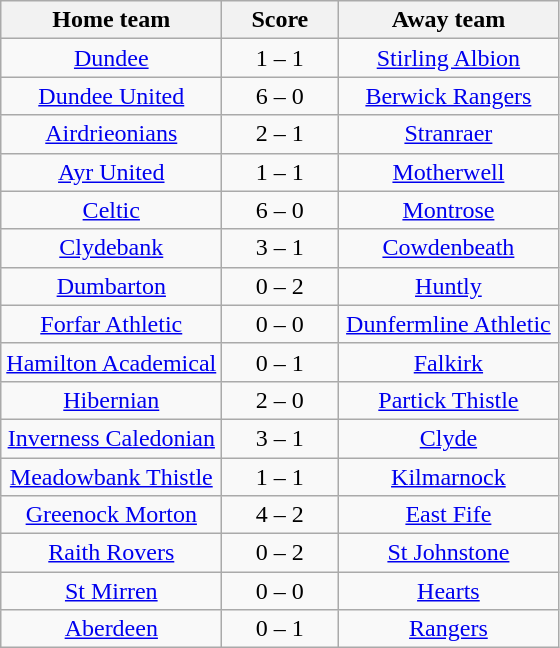<table class="wikitable" style="text-align: center">
<tr>
<th width=140>Home team</th>
<th width=70>Score</th>
<th width=140>Away team</th>
</tr>
<tr>
<td><a href='#'>Dundee</a></td>
<td>1 – 1</td>
<td><a href='#'>Stirling Albion</a></td>
</tr>
<tr>
<td><a href='#'>Dundee United</a></td>
<td>6 – 0</td>
<td><a href='#'>Berwick Rangers</a></td>
</tr>
<tr>
<td><a href='#'>Airdrieonians</a></td>
<td>2 – 1</td>
<td><a href='#'>Stranraer</a></td>
</tr>
<tr>
<td><a href='#'>Ayr United</a></td>
<td>1 – 1</td>
<td><a href='#'>Motherwell</a></td>
</tr>
<tr>
<td><a href='#'>Celtic</a></td>
<td>6 – 0</td>
<td><a href='#'>Montrose</a></td>
</tr>
<tr>
<td><a href='#'>Clydebank</a></td>
<td>3 – 1</td>
<td><a href='#'>Cowdenbeath</a></td>
</tr>
<tr>
<td><a href='#'>Dumbarton</a></td>
<td>0 – 2</td>
<td><a href='#'>Huntly</a></td>
</tr>
<tr>
<td><a href='#'>Forfar Athletic</a></td>
<td>0 – 0</td>
<td><a href='#'>Dunfermline Athletic</a></td>
</tr>
<tr>
<td><a href='#'>Hamilton Academical</a></td>
<td>0 – 1</td>
<td><a href='#'>Falkirk</a></td>
</tr>
<tr>
<td><a href='#'>Hibernian</a></td>
<td>2 – 0</td>
<td><a href='#'>Partick Thistle</a></td>
</tr>
<tr>
<td><a href='#'>Inverness Caledonian</a></td>
<td>3 – 1</td>
<td><a href='#'>Clyde</a></td>
</tr>
<tr>
<td><a href='#'>Meadowbank Thistle</a></td>
<td>1 – 1</td>
<td><a href='#'>Kilmarnock</a></td>
</tr>
<tr>
<td><a href='#'>Greenock Morton</a></td>
<td>4 – 2</td>
<td><a href='#'>East Fife</a></td>
</tr>
<tr>
<td><a href='#'>Raith Rovers</a></td>
<td>0 – 2</td>
<td><a href='#'>St Johnstone</a></td>
</tr>
<tr>
<td><a href='#'>St Mirren</a></td>
<td>0 – 0</td>
<td><a href='#'>Hearts</a></td>
</tr>
<tr>
<td><a href='#'>Aberdeen</a></td>
<td>0 – 1</td>
<td><a href='#'>Rangers</a></td>
</tr>
</table>
